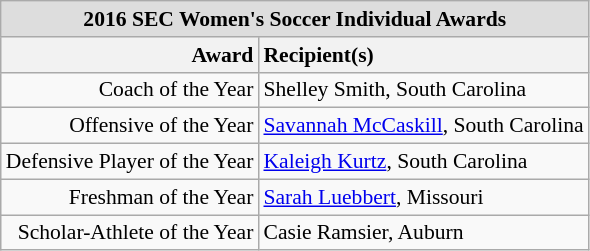<table class="wikitable" style="white-space:nowrap; font-size:90%;">
<tr>
<td colspan="7" style="text-align:center; background:#ddd;"><strong>2016 SEC Women's Soccer Individual Awards</strong></td>
</tr>
<tr>
<th style="text-align:right;">Award</th>
<th style="text-align:left;">Recipient(s)</th>
</tr>
<tr>
<td style="text-align:right;">Coach of the Year</td>
<td style="text-align:left;">Shelley Smith, South Carolina</td>
</tr>
<tr>
<td style="text-align:right;">Offensive of the Year</td>
<td style="text-align:left;"><a href='#'>Savannah McCaskill</a>, South Carolina</td>
</tr>
<tr>
<td style="text-align:right;">Defensive Player of the Year</td>
<td style="text-align:left;"><a href='#'>Kaleigh Kurtz</a>, South Carolina</td>
</tr>
<tr>
<td style="text-align:right;">Freshman of the Year</td>
<td style="text-align:left;"><a href='#'>Sarah Luebbert</a>, Missouri</td>
</tr>
<tr>
<td style="text-align:right;">Scholar-Athlete of the Year</td>
<td style="text-align:left;">Casie Ramsier, Auburn</td>
</tr>
</table>
